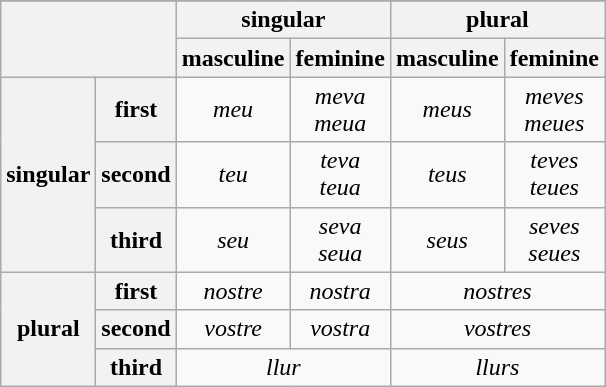<table class="wikitable" style="text-align:center;">
<tr>
</tr>
<tr>
<th colspan="2" rowspan="2"></th>
<th colspan="2">singular</th>
<th colspan="2">plural</th>
</tr>
<tr>
<th>masculine</th>
<th>feminine</th>
<th>masculine</th>
<th>feminine</th>
</tr>
<tr>
<th rowspan="3">singular</th>
<th>first</th>
<td><em>meu</em></td>
<td><em>meva</em><br><em>meua</em></td>
<td><em>meus</em></td>
<td><em>meves</em><br><em>meues</em></td>
</tr>
<tr>
<th>second</th>
<td><em>teu</em></td>
<td><em>teva</em><br><em>teua</em></td>
<td><em>teus</em></td>
<td><em>teves</em><br><em>teues</em></td>
</tr>
<tr>
<th>third</th>
<td><em>seu</em></td>
<td><em>seva</em><br><em>seua</em></td>
<td><em>seus</em></td>
<td><em>seves</em><br><em>seues</em></td>
</tr>
<tr>
<th rowspan="3">plural</th>
<th>first</th>
<td><em>nostre</em></td>
<td><em>nostra</em></td>
<td colspan="2"><em>nostres</em></td>
</tr>
<tr>
<th>second</th>
<td><em>vostre</em></td>
<td><em>vostra</em></td>
<td colspan="2"><em>vostres</em></td>
</tr>
<tr>
<th>third</th>
<td colspan="2"><em>llur</em></td>
<td colspan="2"><em>llurs</em></td>
</tr>
</table>
